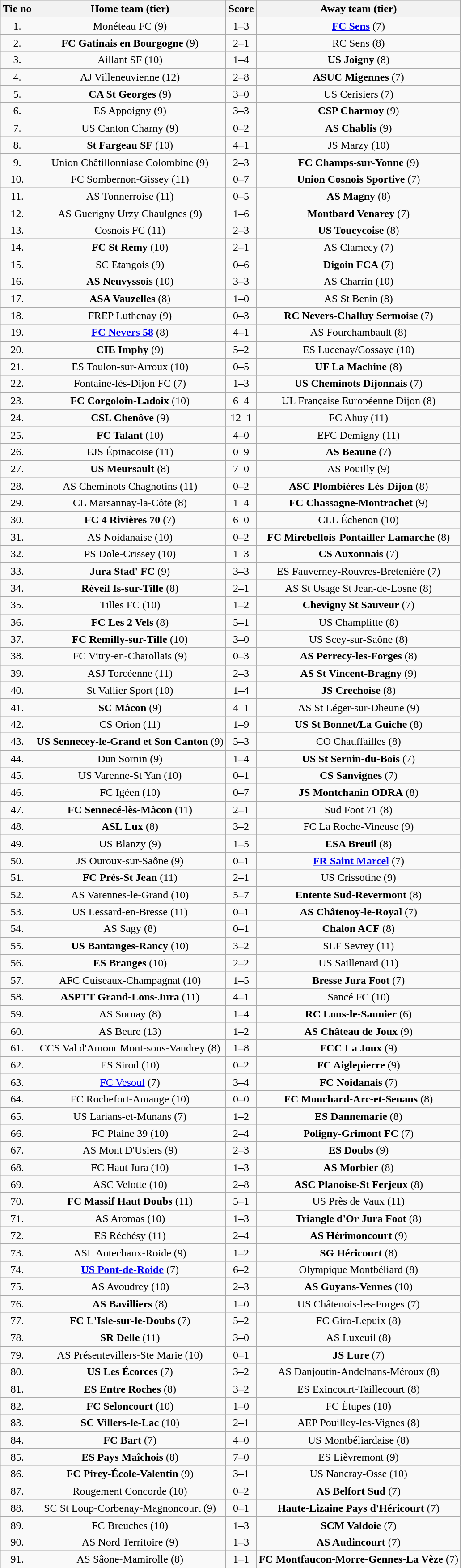<table class="wikitable" style="text-align: center">
<tr>
<th>Tie no</th>
<th>Home team (tier)</th>
<th>Score</th>
<th>Away team (tier)</th>
</tr>
<tr>
<td>1.</td>
<td>Monéteau FC (9)</td>
<td>1–3</td>
<td><strong><a href='#'>FC Sens</a></strong> (7)</td>
</tr>
<tr>
<td>2.</td>
<td><strong>FC Gatinais en Bourgogne</strong> (9)</td>
<td>2–1</td>
<td>RC Sens (8)</td>
</tr>
<tr>
<td>3.</td>
<td>Aillant SF (10)</td>
<td>1–4</td>
<td><strong>US Joigny</strong> (8)</td>
</tr>
<tr>
<td>4.</td>
<td>AJ Villeneuvienne (12)</td>
<td>2–8</td>
<td><strong>ASUC Migennes</strong> (7)</td>
</tr>
<tr>
<td>5.</td>
<td><strong>CA St Georges</strong> (9)</td>
<td>3–0</td>
<td>US Cerisiers (7)</td>
</tr>
<tr>
<td>6.</td>
<td>ES Appoigny (9)</td>
<td>3–3 </td>
<td><strong>CSP Charmoy</strong> (9)</td>
</tr>
<tr>
<td>7.</td>
<td>US Canton Charny (9)</td>
<td>0–2</td>
<td><strong>AS Chablis</strong> (9)</td>
</tr>
<tr>
<td>8.</td>
<td><strong>St Fargeau SF</strong> (10)</td>
<td>4–1</td>
<td>JS Marzy (10)</td>
</tr>
<tr>
<td>9.</td>
<td>Union Châtillonniase Colombine (9)</td>
<td>2–3 </td>
<td><strong>FC Champs-sur-Yonne</strong> (9)</td>
</tr>
<tr>
<td>10.</td>
<td>FC Sombernon-Gissey (11)</td>
<td>0–7</td>
<td><strong>Union Cosnois Sportive</strong> (7)</td>
</tr>
<tr>
<td>11.</td>
<td>AS Tonnerroise (11)</td>
<td>0–5</td>
<td><strong>AS Magny</strong> (8)</td>
</tr>
<tr>
<td>12.</td>
<td>AS Guerigny Urzy Chaulgnes (9)</td>
<td>1–6</td>
<td><strong>Montbard Venarey</strong> (7)</td>
</tr>
<tr>
<td>13.</td>
<td>Cosnois FC (11)</td>
<td>2–3 </td>
<td><strong>US Toucycoise</strong> (8)</td>
</tr>
<tr>
<td>14.</td>
<td><strong>FC St Rémy</strong> (10)</td>
<td>2–1</td>
<td>AS Clamecy (7)</td>
</tr>
<tr>
<td>15.</td>
<td>SC Etangois (9)</td>
<td>0–6</td>
<td><strong>Digoin FCA</strong> (7)</td>
</tr>
<tr>
<td>16.</td>
<td><strong>AS Neuvyssois</strong> (10)</td>
<td>3–3 </td>
<td>AS Charrin (10)</td>
</tr>
<tr>
<td>17.</td>
<td><strong>ASA Vauzelles</strong> (8)</td>
<td>1–0 </td>
<td>AS St Benin (8)</td>
</tr>
<tr>
<td>18.</td>
<td>FREP Luthenay (9)</td>
<td>0–3</td>
<td><strong>RC Nevers-Challuy Sermoise</strong> (7)</td>
</tr>
<tr>
<td>19.</td>
<td><strong><a href='#'>FC Nevers 58</a></strong> (8)</td>
<td>4–1</td>
<td>AS Fourchambault (8)</td>
</tr>
<tr>
<td>20.</td>
<td><strong>CIE Imphy</strong> (9)</td>
<td>5–2</td>
<td>ES Lucenay/Cossaye (10)</td>
</tr>
<tr>
<td>21.</td>
<td>ES Toulon-sur-Arroux (10)</td>
<td>0–5</td>
<td><strong>UF La Machine</strong> (8)</td>
</tr>
<tr>
<td>22.</td>
<td>Fontaine-lès-Dijon FC (7)</td>
<td>1–3</td>
<td><strong>US Cheminots Dijonnais</strong> (7)</td>
</tr>
<tr>
<td>23.</td>
<td><strong>FC Corgoloin-Ladoix</strong> (10)</td>
<td>6–4 </td>
<td>UL Française Européenne Dijon  (8)</td>
</tr>
<tr>
<td>24.</td>
<td><strong>CSL Chenôve</strong> (9)</td>
<td>12–1</td>
<td>FC Ahuy (11)</td>
</tr>
<tr>
<td>25.</td>
<td><strong>FC Talant</strong> (10)</td>
<td>4–0</td>
<td>EFC Demigny (11)</td>
</tr>
<tr>
<td>26.</td>
<td>EJS Épinacoise (11)</td>
<td>0–9</td>
<td><strong>AS Beaune</strong> (7)</td>
</tr>
<tr>
<td>27.</td>
<td><strong>US Meursault</strong> (8)</td>
<td>7–0</td>
<td>AS Pouilly (9)</td>
</tr>
<tr>
<td>28.</td>
<td>AS Cheminots Chagnotins (11)</td>
<td>0–2</td>
<td><strong>ASC Plombières-Lès-Dijon</strong> (8)</td>
</tr>
<tr>
<td>29.</td>
<td>CL Marsannay-la-Côte (8)</td>
<td>1–4</td>
<td><strong>FC Chassagne-Montrachet</strong> (9)</td>
</tr>
<tr>
<td>30.</td>
<td><strong>FC 4 Rivières 70</strong> (7)</td>
<td>6–0</td>
<td>CLL Échenon (10)</td>
</tr>
<tr>
<td>31.</td>
<td>AS Noidanaise (10)</td>
<td>0–2</td>
<td><strong>FC Mirebellois-Pontailler-Lamarche</strong> (8)</td>
</tr>
<tr>
<td>32.</td>
<td>PS Dole-Crissey (10)</td>
<td>1–3</td>
<td><strong>CS Auxonnais</strong> (7)</td>
</tr>
<tr>
<td>33.</td>
<td><strong>Jura Stad' FC</strong> (9)</td>
<td>3–3 </td>
<td>ES Fauverney-Rouvres-Bretenière (7)</td>
</tr>
<tr>
<td>34.</td>
<td><strong>Réveil Is-sur-Tille</strong> (8)</td>
<td>2–1</td>
<td>AS St Usage St Jean-de-Losne (8)</td>
</tr>
<tr>
<td>35.</td>
<td>Tilles FC (10)</td>
<td>1–2</td>
<td><strong>Chevigny St Sauveur</strong> (7)</td>
</tr>
<tr>
<td>36.</td>
<td><strong>FC Les 2 Vels</strong> (8)</td>
<td>5–1</td>
<td>US Champlitte (8)</td>
</tr>
<tr>
<td>37.</td>
<td><strong>FC Remilly-sur-Tille</strong> (10)</td>
<td>3–0</td>
<td>US Scey-sur-Saône (8)</td>
</tr>
<tr>
<td>38.</td>
<td>FC Vitry-en-Charollais (9)</td>
<td>0–3 </td>
<td><strong>AS Perrecy-les-Forges</strong> (8)</td>
</tr>
<tr>
<td>39.</td>
<td>ASJ Torcéenne (11)</td>
<td>2–3</td>
<td><strong>AS St Vincent-Bragny</strong> (9)</td>
</tr>
<tr>
<td>40.</td>
<td>St Vallier Sport (10)</td>
<td>1–4</td>
<td><strong>JS Crechoise</strong> (8)</td>
</tr>
<tr>
<td>41.</td>
<td><strong>SC Mâcon</strong> (9)</td>
<td>4–1</td>
<td>AS St Léger-sur-Dheune (9)</td>
</tr>
<tr>
<td>42.</td>
<td>CS Orion (11)</td>
<td>1–9</td>
<td><strong>US St Bonnet/La Guiche</strong> (8)</td>
</tr>
<tr>
<td>43.</td>
<td><strong>US Sennecey-le-Grand et Son Canton</strong> (9)</td>
<td>5–3</td>
<td>CO Chauffailles (8)</td>
</tr>
<tr>
<td>44.</td>
<td>Dun Sornin (9)</td>
<td>1–4</td>
<td><strong>US St Sernin-du-Bois</strong> (7)</td>
</tr>
<tr>
<td>45.</td>
<td>US Varenne-St Yan (10)</td>
<td>0–1</td>
<td><strong>CS Sanvignes</strong> (7)</td>
</tr>
<tr>
<td>46.</td>
<td>FC Igéen (10)</td>
<td>0–7</td>
<td><strong>JS Montchanin ODRA</strong> (8)</td>
</tr>
<tr>
<td>47.</td>
<td><strong>FC Sennecé-lès-Mâcon</strong> (11)</td>
<td>2–1 </td>
<td>Sud Foot 71 (8)</td>
</tr>
<tr>
<td>48.</td>
<td><strong>ASL Lux</strong> (8)</td>
<td>3–2 </td>
<td>FC La Roche-Vineuse (9)</td>
</tr>
<tr>
<td>49.</td>
<td>US Blanzy (9)</td>
<td>1–5</td>
<td><strong>ESA Breuil</strong> (8)</td>
</tr>
<tr>
<td>50.</td>
<td>JS Ouroux-sur-Saône (9)</td>
<td>0–1</td>
<td><strong><a href='#'>FR Saint Marcel</a></strong> (7)</td>
</tr>
<tr>
<td>51.</td>
<td><strong>FC Prés-St Jean</strong> (11)</td>
<td>2–1</td>
<td>US Crissotine (9)</td>
</tr>
<tr>
<td>52.</td>
<td>AS Varennes-le-Grand (10)</td>
<td>5–7</td>
<td><strong>Entente Sud-Revermont</strong> (8)</td>
</tr>
<tr>
<td>53.</td>
<td>US Lessard-en-Bresse (11)</td>
<td>0–1</td>
<td><strong>AS Châtenoy-le-Royal</strong> (7)</td>
</tr>
<tr>
<td>54.</td>
<td>AS Sagy (8)</td>
<td>0–1</td>
<td><strong>Chalon ACF</strong> (8)</td>
</tr>
<tr>
<td>55.</td>
<td><strong>US Bantanges-Rancy</strong> (10)</td>
<td>3–2</td>
<td>SLF Sevrey (11)</td>
</tr>
<tr>
<td>56.</td>
<td><strong>ES Branges</strong> (10)</td>
<td>2–2 </td>
<td>US Saillenard (11)</td>
</tr>
<tr>
<td>57.</td>
<td>AFC Cuiseaux-Champagnat (10)</td>
<td>1–5</td>
<td><strong>Bresse Jura Foot</strong> (7)</td>
</tr>
<tr>
<td>58.</td>
<td><strong>ASPTT Grand-Lons-Jura</strong> (11)</td>
<td>4–1</td>
<td>Sancé FC (10)</td>
</tr>
<tr>
<td>59.</td>
<td>AS Sornay (8)</td>
<td>1–4</td>
<td><strong>RC Lons-le-Saunier</strong> (6)</td>
</tr>
<tr>
<td>60.</td>
<td>AS Beure (13)</td>
<td>1–2</td>
<td><strong>AS Château de Joux</strong> (9)</td>
</tr>
<tr>
<td>61.</td>
<td>CCS Val d'Amour Mont-sous-Vaudrey (8)</td>
<td>1–8</td>
<td><strong>FCC La Joux</strong>  (9)</td>
</tr>
<tr>
<td>62.</td>
<td>ES Sirod (10)</td>
<td>0–2</td>
<td><strong>FC Aiglepierre</strong> (9)</td>
</tr>
<tr>
<td>63.</td>
<td><a href='#'>FC Vesoul</a> (7)</td>
<td>3–4</td>
<td><strong>FC Noidanais</strong> (7)</td>
</tr>
<tr>
<td>64.</td>
<td>FC Rochefort-Amange (10)</td>
<td>0–0 </td>
<td><strong>FC Mouchard-Arc-et-Senans</strong> (8)</td>
</tr>
<tr>
<td>65.</td>
<td>US Larians-et-Munans (7)</td>
<td>1–2</td>
<td><strong>ES Dannemarie</strong> (8)</td>
</tr>
<tr>
<td>66.</td>
<td>FC Plaine 39 (10)</td>
<td>2–4</td>
<td><strong>Poligny-Grimont FC</strong> (7)</td>
</tr>
<tr>
<td>67.</td>
<td>AS Mont D'Usiers (9)</td>
<td>2–3</td>
<td><strong>ES Doubs</strong> (9)</td>
</tr>
<tr>
<td>68.</td>
<td>FC Haut Jura (10)</td>
<td>1–3</td>
<td><strong>AS Morbier</strong> (8)</td>
</tr>
<tr>
<td>69.</td>
<td>ASC Velotte (10)</td>
<td>2–8</td>
<td><strong>ASC Planoise-St Ferjeux</strong> (8)</td>
</tr>
<tr>
<td>70.</td>
<td><strong>FC Massif Haut Doubs</strong> (11)</td>
<td>5–1</td>
<td>US Près de Vaux (11)</td>
</tr>
<tr>
<td>71.</td>
<td>AS Aromas (10)</td>
<td>1–3</td>
<td><strong>Triangle d'Or Jura Foot</strong> (8)</td>
</tr>
<tr>
<td>72.</td>
<td>ES Réchésy (11)</td>
<td>2–4</td>
<td><strong>AS Hérimoncourt</strong> (9)</td>
</tr>
<tr>
<td>73.</td>
<td>ASL Autechaux-Roide (9)</td>
<td>1–2</td>
<td><strong>SG Héricourt</strong> (8)</td>
</tr>
<tr>
<td>74.</td>
<td><strong><a href='#'>US Pont-de-Roide</a></strong> (7)</td>
<td>6–2</td>
<td>Olympique Montbéliard (8)</td>
</tr>
<tr>
<td>75.</td>
<td>AS Avoudrey (10)</td>
<td>2–3</td>
<td><strong>AS Guyans-Vennes</strong> (10)</td>
</tr>
<tr>
<td>76.</td>
<td><strong>AS Bavilliers</strong> (8)</td>
<td>1–0</td>
<td>US Châtenois-les-Forges (7)</td>
</tr>
<tr>
<td>77.</td>
<td><strong>FC L'Isle-sur-le-Doubs</strong> (7)</td>
<td>5–2 </td>
<td>FC Giro-Lepuix (8)</td>
</tr>
<tr>
<td>78.</td>
<td><strong>SR Delle</strong> (11)</td>
<td>3–0</td>
<td>AS Luxeuil (8)</td>
</tr>
<tr>
<td>79.</td>
<td>AS Présentevillers-Ste Marie (10)</td>
<td>0–1</td>
<td><strong>JS Lure</strong> (7)</td>
</tr>
<tr>
<td>80.</td>
<td><strong>US Les Écorces</strong> (7)</td>
<td>3–2 </td>
<td>AS Danjoutin-Andelnans-Méroux (8)</td>
</tr>
<tr>
<td>81.</td>
<td><strong>ES Entre Roches</strong> (8)</td>
<td>3–2 </td>
<td>ES Exincourt-Taillecourt (8)</td>
</tr>
<tr>
<td>82.</td>
<td><strong>FC Seloncourt</strong> (10)</td>
<td>1–0</td>
<td>FC Étupes (10)</td>
</tr>
<tr>
<td>83.</td>
<td><strong>SC Villers-le-Lac</strong> (10)</td>
<td>2–1</td>
<td>AEP Pouilley-les-Vignes (8)</td>
</tr>
<tr>
<td>84.</td>
<td><strong>FC Bart</strong> (7)</td>
<td>4–0</td>
<td>US Montbéliardaise (8)</td>
</tr>
<tr>
<td>85.</td>
<td><strong>ES Pays Maîchois</strong> (8)</td>
<td>7–0</td>
<td>ES Lièvremont (9)</td>
</tr>
<tr>
<td>86.</td>
<td><strong>FC Pirey-École-Valentin</strong> (9)</td>
<td>3–1 </td>
<td>US Nancray-Osse (10)</td>
</tr>
<tr>
<td>87.</td>
<td>Rougement Concorde (10)</td>
<td>0–2</td>
<td><strong>AS Belfort Sud</strong> (7)</td>
</tr>
<tr>
<td>88.</td>
<td>SC St Loup-Corbenay-Magnoncourt (9)</td>
<td>0–1</td>
<td><strong>Haute-Lizaine Pays d'Héricourt</strong> (7)</td>
</tr>
<tr>
<td>89.</td>
<td>FC Breuches (10)</td>
<td>1–3</td>
<td><strong>SCM Valdoie</strong> (7)</td>
</tr>
<tr>
<td>90.</td>
<td>AS Nord Territoire (9)</td>
<td>1–3</td>
<td><strong>AS Audincourt</strong> (7)</td>
</tr>
<tr>
<td>91.</td>
<td>AS Sâone-Mamirolle (8)</td>
<td>1–1 </td>
<td><strong>FC Montfaucon-Morre-Gennes-La Vèze</strong> (7)</td>
</tr>
</table>
